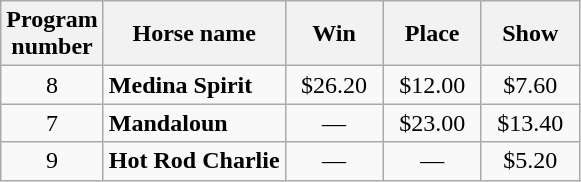<table class="wikitable" style="text-align: center;">
<tr>
<th>Program<br>number</th>
<th>Horse name</th>
<th width="58px">Win</th>
<th width="58px">Place</th>
<th width="58px">Show</th>
</tr>
<tr>
<td>8</td>
<td style="text-align: left;"><strong>Medina Spirit</strong></td>
<td>$26.20</td>
<td>$12.00</td>
<td>$7.60</td>
</tr>
<tr>
<td>7</td>
<td style="text-align: left;"><strong>Mandaloun</strong></td>
<td>—</td>
<td>$23.00</td>
<td>$13.40</td>
</tr>
<tr>
<td>9</td>
<td style="text-align: left;"><strong>Hot Rod Charlie</strong></td>
<td>—</td>
<td>—</td>
<td>$5.20</td>
</tr>
</table>
